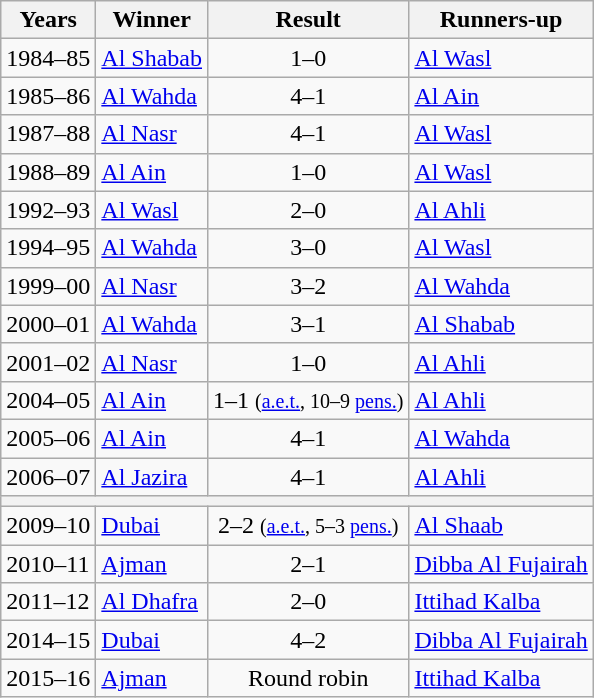<table class="wikitable" border="1">
<tr>
<th>Years</th>
<th>Winner</th>
<th>Result</th>
<th>Runners-up</th>
</tr>
<tr>
<td>1984–85</td>
<td><a href='#'>Al Shabab</a></td>
<td align=center>1–0</td>
<td><a href='#'>Al Wasl</a></td>
</tr>
<tr>
<td>1985–86</td>
<td><a href='#'>Al Wahda</a></td>
<td align=center>4–1</td>
<td><a href='#'>Al Ain</a></td>
</tr>
<tr>
<td>1987–88</td>
<td><a href='#'>Al Nasr</a></td>
<td align=center>4–1</td>
<td><a href='#'>Al Wasl</a></td>
</tr>
<tr>
<td>1988–89</td>
<td><a href='#'>Al Ain</a></td>
<td align=center>1–0</td>
<td><a href='#'>Al Wasl</a></td>
</tr>
<tr>
<td>1992–93</td>
<td><a href='#'>Al Wasl</a></td>
<td align=center>2–0</td>
<td><a href='#'>Al Ahli</a></td>
</tr>
<tr>
<td>1994–95</td>
<td><a href='#'>Al Wahda</a></td>
<td align=center>3–0</td>
<td><a href='#'>Al Wasl</a></td>
</tr>
<tr>
<td>1999–00</td>
<td><a href='#'>Al Nasr</a></td>
<td align=center>3–2</td>
<td><a href='#'>Al Wahda</a></td>
</tr>
<tr>
<td>2000–01</td>
<td><a href='#'>Al Wahda</a></td>
<td align=center>3–1</td>
<td><a href='#'>Al Shabab</a></td>
</tr>
<tr>
<td>2001–02</td>
<td><a href='#'>Al Nasr</a></td>
<td align=center>1–0</td>
<td><a href='#'>Al Ahli</a></td>
</tr>
<tr>
<td>2004–05</td>
<td><a href='#'>Al Ain</a></td>
<td align=center>1–1 <small>(<a href='#'>a.e.t.</a>, 10–9 <a href='#'>pens.</a>)</small></td>
<td><a href='#'>Al Ahli</a></td>
</tr>
<tr>
<td>2005–06</td>
<td><a href='#'>Al Ain</a></td>
<td align=center>4–1</td>
<td><a href='#'>Al Wahda</a></td>
</tr>
<tr>
<td>2006–07</td>
<td><a href='#'>Al Jazira</a></td>
<td align=center>4–1</td>
<td><a href='#'>Al Ahli</a></td>
</tr>
<tr>
<th colspan="4" style="text-align:center;"></th>
</tr>
<tr>
<td>2009–10</td>
<td><a href='#'>Dubai</a></td>
<td align=center>2–2 <small>(<a href='#'>a.e.t.</a>, 5–3 <a href='#'>pens.</a>)</small></td>
<td><a href='#'>Al Shaab</a></td>
</tr>
<tr>
<td>2010–11</td>
<td><a href='#'>Ajman</a></td>
<td align=center>2–1</td>
<td><a href='#'>Dibba Al Fujairah</a></td>
</tr>
<tr>
<td>2011–12</td>
<td><a href='#'>Al Dhafra</a></td>
<td align=center>2–0</td>
<td><a href='#'>Ittihad Kalba</a></td>
</tr>
<tr>
<td>2014–15</td>
<td><a href='#'>Dubai</a></td>
<td align=center>4–2</td>
<td><a href='#'>Dibba Al Fujairah</a></td>
</tr>
<tr>
<td>2015–16</td>
<td><a href='#'>Ajman</a></td>
<td align=center>Round robin</td>
<td><a href='#'>Ittihad Kalba</a></td>
</tr>
</table>
